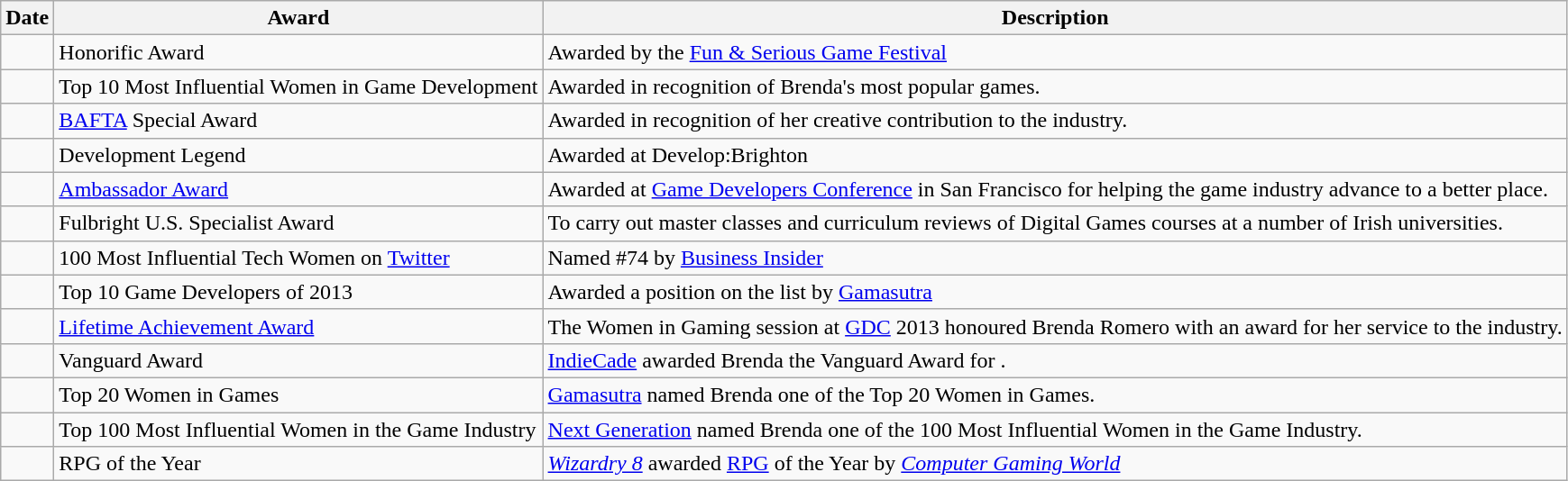<table class="wikitable sortable">
<tr>
<th>Date</th>
<th class="unsortable">Award</th>
<th class="unsortable">Description</th>
</tr>
<tr>
<td></td>
<td>Honorific Award</td>
<td>Awarded by the <a href='#'>Fun & Serious Game Festival</a></td>
</tr>
<tr>
<td></td>
<td>Top 10 Most Influential Women in Game Development</td>
<td>Awarded in recognition of Brenda's most popular games.</td>
</tr>
<tr>
<td></td>
<td><a href='#'>BAFTA</a> Special Award</td>
<td>Awarded in recognition of her creative contribution to the industry.</td>
</tr>
<tr>
<td></td>
<td>Development Legend</td>
<td>Awarded at Develop:Brighton</td>
</tr>
<tr>
<td></td>
<td><a href='#'>Ambassador Award</a></td>
<td>Awarded at <a href='#'>Game Developers Conference</a> in San Francisco for helping the game industry advance to a better place.</td>
</tr>
<tr>
<td></td>
<td>Fulbright U.S. Specialist Award</td>
<td>To carry out master classes and curriculum reviews of Digital Games courses at a number of Irish universities.</td>
</tr>
<tr>
<td></td>
<td>100 Most Influential Tech Women on <a href='#'>Twitter</a></td>
<td>Named #74 by <a href='#'>Business Insider</a></td>
</tr>
<tr>
<td></td>
<td>Top 10 Game Developers of 2013</td>
<td>Awarded a position on the list by <a href='#'>Gamasutra</a></td>
</tr>
<tr>
<td></td>
<td><a href='#'>Lifetime Achievement Award</a></td>
<td>The Women in Gaming session at <a href='#'>GDC</a> 2013 honoured Brenda Romero with an award for her service to the industry.</td>
</tr>
<tr>
<td></td>
<td>Vanguard Award</td>
<td><a href='#'>IndieCade</a> awarded Brenda the Vanguard Award for  .</td>
</tr>
<tr>
<td></td>
<td>Top 20 Women in Games</td>
<td><a href='#'>Gamasutra</a> named Brenda one of the Top 20 Women in Games.</td>
</tr>
<tr>
<td></td>
<td>Top 100 Most Influential Women in the Game Industry</td>
<td><a href='#'>Next Generation</a> named Brenda one of the 100 Most Influential Women in the Game Industry.</td>
</tr>
<tr>
<td></td>
<td>RPG of the Year</td>
<td><em><a href='#'>Wizardry 8</a></em> awarded <a href='#'>RPG</a> of the Year by <em><a href='#'>Computer Gaming World</a></em></td>
</tr>
</table>
